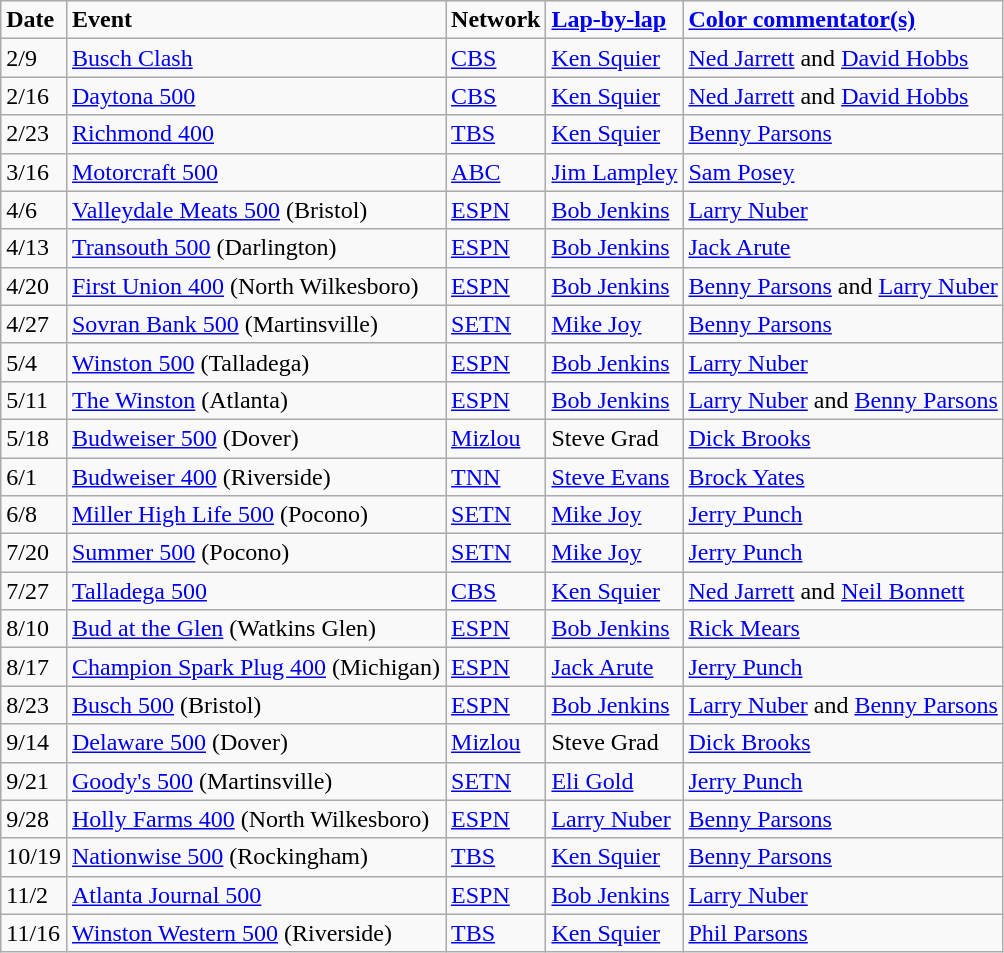<table class=wikitable>
<tr>
<td><strong>Date</strong></td>
<td><strong>Event</strong></td>
<td><strong>Network</strong></td>
<td><strong><a href='#'>Lap-by-lap</a></strong></td>
<td><strong><a href='#'>Color commentator(s)</a></strong></td>
</tr>
<tr>
<td>2/9</td>
<td><a href='#'>Busch Clash</a></td>
<td><a href='#'>CBS</a></td>
<td><a href='#'>Ken Squier</a></td>
<td><a href='#'>Ned Jarrett</a> and <a href='#'>David Hobbs</a></td>
</tr>
<tr>
<td>2/16</td>
<td><a href='#'>Daytona 500</a></td>
<td><a href='#'>CBS</a></td>
<td><a href='#'>Ken Squier</a></td>
<td><a href='#'>Ned Jarrett</a> and <a href='#'>David Hobbs</a></td>
</tr>
<tr>
<td>2/23</td>
<td><a href='#'>Richmond 400</a></td>
<td><a href='#'>TBS</a></td>
<td><a href='#'>Ken Squier</a></td>
<td><a href='#'>Benny Parsons</a></td>
</tr>
<tr>
<td>3/16</td>
<td><a href='#'>Motorcraft 500</a></td>
<td><a href='#'>ABC</a></td>
<td><a href='#'>Jim Lampley</a></td>
<td><a href='#'>Sam Posey</a></td>
</tr>
<tr>
<td>4/6</td>
<td><a href='#'>Valleydale Meats 500</a> (Bristol)</td>
<td><a href='#'>ESPN</a></td>
<td><a href='#'>Bob Jenkins</a></td>
<td><a href='#'>Larry Nuber</a></td>
</tr>
<tr>
<td>4/13</td>
<td><a href='#'>Transouth 500</a> (Darlington)</td>
<td><a href='#'>ESPN</a></td>
<td><a href='#'>Bob Jenkins</a></td>
<td><a href='#'>Jack Arute</a></td>
</tr>
<tr>
<td>4/20</td>
<td><a href='#'>First Union 400</a> (North Wilkesboro)</td>
<td><a href='#'>ESPN</a></td>
<td><a href='#'>Bob Jenkins</a></td>
<td><a href='#'>Benny Parsons</a> and <a href='#'>Larry Nuber</a></td>
</tr>
<tr>
<td>4/27</td>
<td><a href='#'>Sovran Bank 500</a> (Martinsville)</td>
<td><a href='#'>SETN</a></td>
<td><a href='#'>Mike Joy</a></td>
<td><a href='#'>Benny Parsons</a></td>
</tr>
<tr>
<td>5/4</td>
<td><a href='#'>Winston 500</a> (Talladega)</td>
<td><a href='#'>ESPN</a></td>
<td><a href='#'>Bob Jenkins</a></td>
<td><a href='#'>Larry Nuber</a></td>
</tr>
<tr>
<td>5/11</td>
<td><a href='#'>The Winston</a> (Atlanta)</td>
<td><a href='#'>ESPN</a></td>
<td><a href='#'>Bob Jenkins</a></td>
<td><a href='#'>Larry Nuber</a> and <a href='#'>Benny Parsons</a></td>
</tr>
<tr>
<td>5/18</td>
<td><a href='#'>Budweiser 500</a> (Dover)</td>
<td><a href='#'>Mizlou</a></td>
<td>Steve Grad</td>
<td><a href='#'>Dick Brooks</a></td>
</tr>
<tr>
<td>6/1</td>
<td><a href='#'>Budweiser 400</a> (Riverside)</td>
<td><a href='#'>TNN</a></td>
<td><a href='#'>Steve Evans</a></td>
<td><a href='#'>Brock Yates</a></td>
</tr>
<tr>
<td>6/8</td>
<td><a href='#'>Miller High Life 500</a> (Pocono)</td>
<td><a href='#'>SETN</a></td>
<td><a href='#'>Mike Joy</a></td>
<td><a href='#'>Jerry Punch</a></td>
</tr>
<tr>
<td>7/20</td>
<td><a href='#'>Summer 500</a> (Pocono)</td>
<td><a href='#'>SETN</a></td>
<td><a href='#'>Mike Joy</a></td>
<td><a href='#'>Jerry Punch</a></td>
</tr>
<tr>
<td>7/27</td>
<td><a href='#'>Talladega 500</a></td>
<td><a href='#'>CBS</a></td>
<td><a href='#'>Ken Squier</a></td>
<td><a href='#'>Ned Jarrett</a> and <a href='#'>Neil Bonnett</a></td>
</tr>
<tr>
<td>8/10</td>
<td><a href='#'>Bud at the Glen</a> (Watkins Glen)</td>
<td><a href='#'>ESPN</a></td>
<td><a href='#'>Bob Jenkins</a></td>
<td><a href='#'>Rick Mears</a></td>
</tr>
<tr>
<td>8/17</td>
<td><a href='#'>Champion Spark Plug 400</a> (Michigan)</td>
<td><a href='#'>ESPN</a></td>
<td><a href='#'>Jack Arute</a></td>
<td><a href='#'>Jerry Punch</a></td>
</tr>
<tr>
<td>8/23</td>
<td><a href='#'>Busch 500</a> (Bristol)</td>
<td><a href='#'>ESPN</a></td>
<td><a href='#'>Bob Jenkins</a></td>
<td><a href='#'>Larry Nuber</a> and <a href='#'>Benny Parsons</a></td>
</tr>
<tr>
<td>9/14</td>
<td><a href='#'>Delaware 500</a> (Dover)</td>
<td><a href='#'>Mizlou</a></td>
<td>Steve Grad</td>
<td><a href='#'>Dick Brooks</a></td>
</tr>
<tr>
<td>9/21</td>
<td><a href='#'>Goody's 500</a> (Martinsville)</td>
<td><a href='#'>SETN</a></td>
<td><a href='#'>Eli Gold</a></td>
<td><a href='#'>Jerry Punch</a></td>
</tr>
<tr>
<td>9/28</td>
<td><a href='#'>Holly Farms 400</a> (North Wilkesboro)</td>
<td><a href='#'>ESPN</a></td>
<td><a href='#'>Larry Nuber</a></td>
<td><a href='#'>Benny Parsons</a></td>
</tr>
<tr>
<td>10/19</td>
<td><a href='#'>Nationwise 500</a> (Rockingham)</td>
<td><a href='#'>TBS</a></td>
<td><a href='#'>Ken Squier</a></td>
<td><a href='#'>Benny Parsons</a></td>
</tr>
<tr>
<td>11/2</td>
<td><a href='#'>Atlanta Journal 500</a></td>
<td><a href='#'>ESPN</a></td>
<td><a href='#'>Bob Jenkins</a></td>
<td><a href='#'>Larry Nuber</a></td>
</tr>
<tr>
<td>11/16</td>
<td><a href='#'>Winston Western 500</a> (Riverside)</td>
<td><a href='#'>TBS</a></td>
<td><a href='#'>Ken Squier</a></td>
<td><a href='#'>Phil Parsons</a></td>
</tr>
</table>
